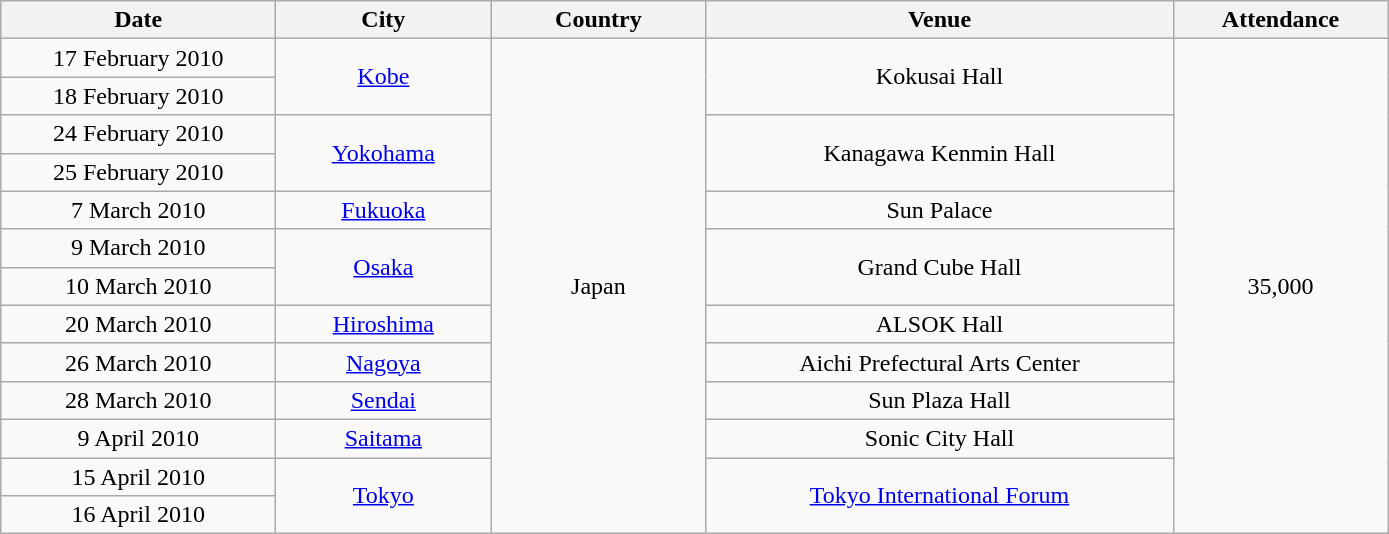<table class="wikitable" style="text-align:center;">
<tr>
<th scope="col" style="width:11em;">Date</th>
<th scope="col" style="width:8.5em;">City</th>
<th scope="col" style="width:8.5em;">Country</th>
<th scope="col" style="width:19em;">Venue</th>
<th scope="col" style="width:8.5em;">Attendance</th>
</tr>
<tr>
<td>17 February 2010</td>
<td rowspan="2"><a href='#'>Kobe</a></td>
<td rowspan="13">Japan</td>
<td rowspan="2">Kokusai Hall</td>
<td rowspan="13">35,000</td>
</tr>
<tr>
<td>18 February 2010</td>
</tr>
<tr>
<td>24 February 2010</td>
<td rowspan="2"><a href='#'>Yokohama</a></td>
<td rowspan="2">Kanagawa Kenmin Hall</td>
</tr>
<tr>
<td>25 February 2010</td>
</tr>
<tr>
<td>7 March 2010</td>
<td><a href='#'>Fukuoka</a></td>
<td>Sun Palace</td>
</tr>
<tr>
<td>9 March 2010</td>
<td rowspan="2"><a href='#'>Osaka</a></td>
<td rowspan="2">Grand Cube Hall</td>
</tr>
<tr>
<td>10 March 2010</td>
</tr>
<tr>
<td>20 March 2010</td>
<td><a href='#'>Hiroshima</a></td>
<td>ALSOK Hall</td>
</tr>
<tr>
<td>26 March 2010</td>
<td><a href='#'>Nagoya</a></td>
<td>Aichi Prefectural Arts Center</td>
</tr>
<tr>
<td>28 March 2010</td>
<td><a href='#'>Sendai</a></td>
<td>Sun Plaza Hall</td>
</tr>
<tr>
<td>9 April 2010</td>
<td><a href='#'>Saitama</a></td>
<td>Sonic City Hall</td>
</tr>
<tr>
<td>15 April 2010</td>
<td rowspan="2"><a href='#'>Tokyo</a></td>
<td rowspan="2"><a href='#'>Tokyo International Forum</a></td>
</tr>
<tr>
<td>16 April 2010</td>
</tr>
</table>
